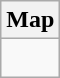<table class="wikitable">
<tr>
<th>Map</th>
</tr>
<tr>
<td><div><br> 










</div></td>
</tr>
</table>
